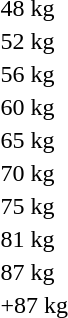<table>
<tr>
<td>48 kg</td>
<td></td>
<td></td>
<td></td>
</tr>
<tr>
<td>52 kg</td>
<td></td>
<td></td>
<td></td>
</tr>
<tr>
<td>56 kg</td>
<td></td>
<td></td>
<td></td>
</tr>
<tr>
<td>60 kg</td>
<td></td>
<td></td>
<td></td>
</tr>
<tr>
<td>65 kg</td>
<td></td>
<td></td>
<td></td>
</tr>
<tr>
<td>70 kg</td>
<td></td>
<td></td>
<td></td>
</tr>
<tr>
<td>75 kg</td>
<td></td>
<td></td>
<td></td>
</tr>
<tr>
<td>81 kg</td>
<td></td>
<td></td>
<td></td>
</tr>
<tr>
<td>87 kg</td>
<td></td>
<td></td>
<td></td>
</tr>
<tr>
<td>+87 kg</td>
<td></td>
<td></td>
<td></td>
</tr>
</table>
